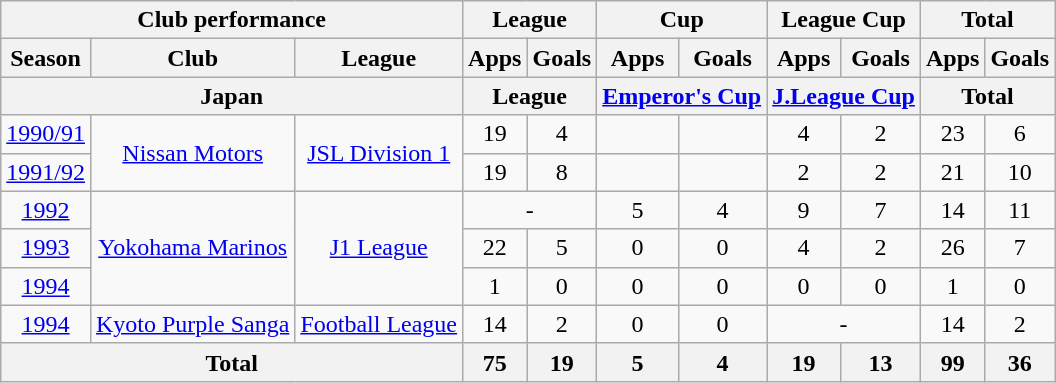<table class="wikitable" style="text-align:center;">
<tr>
<th colspan=3>Club performance</th>
<th colspan=2>League</th>
<th colspan=2>Cup</th>
<th colspan=2>League Cup</th>
<th colspan=2>Total</th>
</tr>
<tr>
<th>Season</th>
<th>Club</th>
<th>League</th>
<th>Apps</th>
<th>Goals</th>
<th>Apps</th>
<th>Goals</th>
<th>Apps</th>
<th>Goals</th>
<th>Apps</th>
<th>Goals</th>
</tr>
<tr>
<th colspan=3>Japan</th>
<th colspan=2>League</th>
<th colspan=2><a href='#'>Emperor's Cup</a></th>
<th colspan=2><a href='#'>J.League Cup</a></th>
<th colspan=2>Total</th>
</tr>
<tr>
<td><a href='#'>1990/91</a></td>
<td rowspan="2"><a href='#'>Nissan Motors</a></td>
<td rowspan="2"><a href='#'>JSL Division 1</a></td>
<td>19</td>
<td>4</td>
<td></td>
<td></td>
<td>4</td>
<td>2</td>
<td>23</td>
<td>6</td>
</tr>
<tr>
<td><a href='#'>1991/92</a></td>
<td>19</td>
<td>8</td>
<td></td>
<td></td>
<td>2</td>
<td>2</td>
<td>21</td>
<td>10</td>
</tr>
<tr>
<td><a href='#'>1992</a></td>
<td rowspan="3"><a href='#'>Yokohama Marinos</a></td>
<td rowspan="3"><a href='#'>J1 League</a></td>
<td colspan="2">-</td>
<td>5</td>
<td>4</td>
<td>9</td>
<td>7</td>
<td>14</td>
<td>11</td>
</tr>
<tr>
<td><a href='#'>1993</a></td>
<td>22</td>
<td>5</td>
<td>0</td>
<td>0</td>
<td>4</td>
<td>2</td>
<td>26</td>
<td>7</td>
</tr>
<tr>
<td><a href='#'>1994</a></td>
<td>1</td>
<td>0</td>
<td>0</td>
<td>0</td>
<td>0</td>
<td>0</td>
<td>1</td>
<td>0</td>
</tr>
<tr>
<td><a href='#'>1994</a></td>
<td><a href='#'>Kyoto Purple Sanga</a></td>
<td><a href='#'>Football League</a></td>
<td>14</td>
<td>2</td>
<td>0</td>
<td>0</td>
<td colspan="2">-</td>
<td>14</td>
<td>2</td>
</tr>
<tr>
<th colspan=3>Total</th>
<th>75</th>
<th>19</th>
<th>5</th>
<th>4</th>
<th>19</th>
<th>13</th>
<th>99</th>
<th>36</th>
</tr>
</table>
